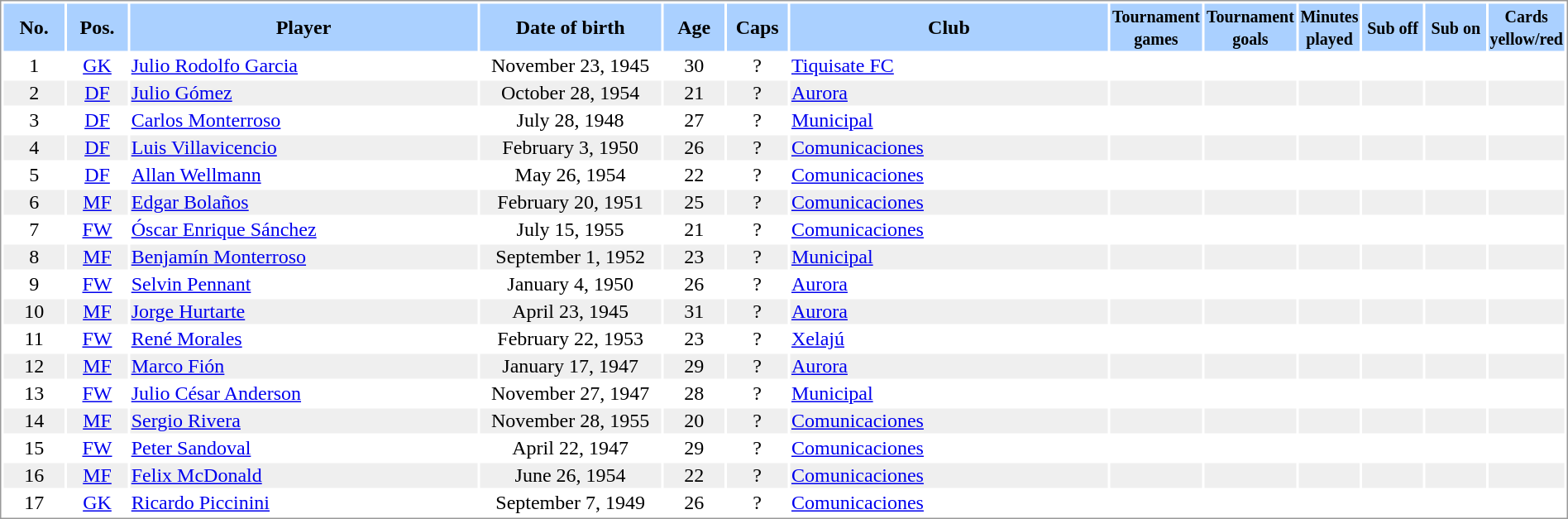<table border="0" width="100%" style="border: 1px solid #999; background-color:#FFFFFF; text-align:center">
<tr align="center" bgcolor="#AAD0FF">
<th width=4%>No.</th>
<th width=4%>Pos.</th>
<th width=23%>Player</th>
<th width=12%>Date of birth</th>
<th width=4%>Age</th>
<th width=4%>Caps</th>
<th width=21%>Club</th>
<th width=6%><small>Tournament<br>games</small></th>
<th width=6%><small>Tournament<br>goals</small></th>
<th width=4%><small>Minutes<br>played</small></th>
<th width=4%><small>Sub off</small></th>
<th width=4%><small>Sub on</small></th>
<th width=4%><small>Cards<br>yellow/red</small></th>
</tr>
<tr>
<td>1</td>
<td><a href='#'>GK</a></td>
<td align="left"><a href='#'>Julio Rodolfo Garcia</a></td>
<td>November 23, 1945</td>
<td>30</td>
<td>?</td>
<td align="left"> <a href='#'>Tiquisate FC</a></td>
<td></td>
<td></td>
<td></td>
<td></td>
<td></td>
<td></td>
</tr>
<tr bgcolor="#EFEFEF">
<td>2</td>
<td><a href='#'>DF</a></td>
<td align="left"><a href='#'>Julio Gómez</a></td>
<td>October 28, 1954</td>
<td>21</td>
<td>?</td>
<td align="left"> <a href='#'>Aurora</a></td>
<td></td>
<td></td>
<td></td>
<td></td>
<td></td>
<td></td>
</tr>
<tr>
<td>3</td>
<td><a href='#'>DF</a></td>
<td align="left"><a href='#'>Carlos Monterroso</a></td>
<td>July 28, 1948</td>
<td>27</td>
<td>?</td>
<td align="left"> <a href='#'>Municipal</a></td>
<td></td>
<td></td>
<td></td>
<td></td>
<td></td>
<td></td>
</tr>
<tr bgcolor="#EFEFEF">
<td>4</td>
<td><a href='#'>DF</a></td>
<td align="left"><a href='#'>Luis Villavicencio</a></td>
<td>February 3, 1950</td>
<td>26</td>
<td>?</td>
<td align="left"> <a href='#'>Comunicaciones</a></td>
<td></td>
<td></td>
<td></td>
<td></td>
<td></td>
<td></td>
</tr>
<tr>
<td>5</td>
<td><a href='#'>DF</a></td>
<td align="left"><a href='#'>Allan Wellmann</a></td>
<td>May 26, 1954</td>
<td>22</td>
<td>?</td>
<td align="left"> <a href='#'>Comunicaciones</a></td>
<td></td>
<td></td>
<td></td>
<td></td>
<td></td>
<td></td>
</tr>
<tr bgcolor="#EFEFEF">
<td>6</td>
<td><a href='#'>MF</a></td>
<td align="left"><a href='#'>Edgar Bolaños</a></td>
<td>February 20, 1951</td>
<td>25</td>
<td>?</td>
<td align="left"> <a href='#'>Comunicaciones</a></td>
<td></td>
<td></td>
<td></td>
<td></td>
<td></td>
<td></td>
</tr>
<tr>
<td>7</td>
<td><a href='#'>FW</a></td>
<td align="left"><a href='#'>Óscar Enrique Sánchez</a></td>
<td>July 15, 1955</td>
<td>21</td>
<td>?</td>
<td align="left"> <a href='#'>Comunicaciones</a></td>
<td></td>
<td></td>
<td></td>
<td></td>
<td></td>
<td></td>
</tr>
<tr bgcolor="#EFEFEF">
<td>8</td>
<td><a href='#'>MF</a></td>
<td align="left"><a href='#'>Benjamín Monterroso</a></td>
<td>September 1, 1952</td>
<td>23</td>
<td>?</td>
<td align="left"> <a href='#'>Municipal</a></td>
<td></td>
<td></td>
<td></td>
<td></td>
<td></td>
<td></td>
</tr>
<tr>
<td>9</td>
<td><a href='#'>FW</a></td>
<td align="left"><a href='#'>Selvin Pennant</a></td>
<td>January 4, 1950</td>
<td>26</td>
<td>?</td>
<td align="left"> <a href='#'>Aurora</a></td>
<td></td>
<td></td>
<td></td>
<td></td>
<td></td>
<td></td>
</tr>
<tr bgcolor="#EFEFEF">
<td>10</td>
<td><a href='#'>MF</a></td>
<td align="left"><a href='#'>Jorge Hurtarte</a></td>
<td>April 23, 1945</td>
<td>31</td>
<td>?</td>
<td align="left"> <a href='#'>Aurora</a></td>
<td></td>
<td></td>
<td></td>
<td></td>
<td></td>
<td></td>
</tr>
<tr>
<td>11</td>
<td><a href='#'>FW</a></td>
<td align="left"><a href='#'>René Morales</a></td>
<td>February 22, 1953</td>
<td>23</td>
<td>?</td>
<td align="left"> <a href='#'>Xelajú</a></td>
<td></td>
<td></td>
<td></td>
<td></td>
<td></td>
<td></td>
</tr>
<tr bgcolor="#EFEFEF">
<td>12</td>
<td><a href='#'>MF</a></td>
<td align="left"><a href='#'>Marco Fión</a></td>
<td>January 17, 1947</td>
<td>29</td>
<td>?</td>
<td align="left"> <a href='#'>Aurora</a></td>
<td></td>
<td></td>
<td></td>
<td></td>
<td></td>
<td></td>
</tr>
<tr>
<td>13</td>
<td><a href='#'>FW</a></td>
<td align="left"><a href='#'>Julio César Anderson</a></td>
<td>November 27, 1947</td>
<td>28</td>
<td>?</td>
<td align="left"> <a href='#'>Municipal</a></td>
<td></td>
<td></td>
<td></td>
<td></td>
<td></td>
<td></td>
</tr>
<tr bgcolor="#EFEFEF">
<td>14</td>
<td><a href='#'>MF</a></td>
<td align="left"><a href='#'>Sergio Rivera</a></td>
<td>November 28, 1955</td>
<td>20</td>
<td>?</td>
<td align="left"> <a href='#'>Comunicaciones</a></td>
<td></td>
<td></td>
<td></td>
<td></td>
<td></td>
<td></td>
</tr>
<tr>
<td>15</td>
<td><a href='#'>FW</a></td>
<td align="left"><a href='#'>Peter Sandoval</a></td>
<td>April 22, 1947</td>
<td>29</td>
<td>?</td>
<td align="left"> <a href='#'>Comunicaciones</a></td>
<td></td>
<td></td>
<td></td>
<td></td>
<td></td>
<td></td>
</tr>
<tr bgcolor="#EFEFEF">
<td>16</td>
<td><a href='#'>MF</a></td>
<td align="left"><a href='#'>Felix McDonald</a></td>
<td>June 26, 1954</td>
<td>22</td>
<td>?</td>
<td align="left"> <a href='#'>Comunicaciones</a></td>
<td></td>
<td></td>
<td></td>
<td></td>
<td></td>
<td></td>
</tr>
<tr>
<td>17</td>
<td><a href='#'>GK</a></td>
<td align="left"><a href='#'>Ricardo Piccinini</a></td>
<td>September 7, 1949</td>
<td>26</td>
<td>?</td>
<td align="left"> <a href='#'>Comunicaciones</a></td>
<td></td>
<td></td>
<td></td>
<td></td>
<td></td>
<td></td>
</tr>
</table>
